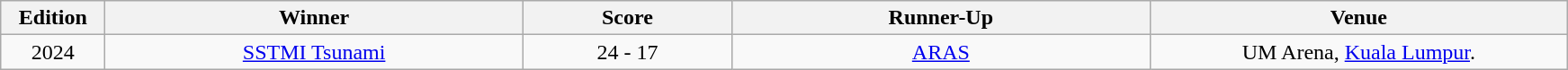<table class="wikitable sortable" style="text-align: center;">
<tr>
<th width="5%">Edition</th>
<th width="20%">Winner</th>
<th width="10%">Score</th>
<th width="20%">Runner-Up</th>
<th width="20%">Venue</th>
</tr>
<tr>
<td>2024</td>
<td><a href='#'>SSTMI Tsunami</a></td>
<td>24 - 17</td>
<td><a href='#'>ARAS</a></td>
<td>UM Arena, <a href='#'>Kuala Lumpur</a>.</td>
</tr>
</table>
